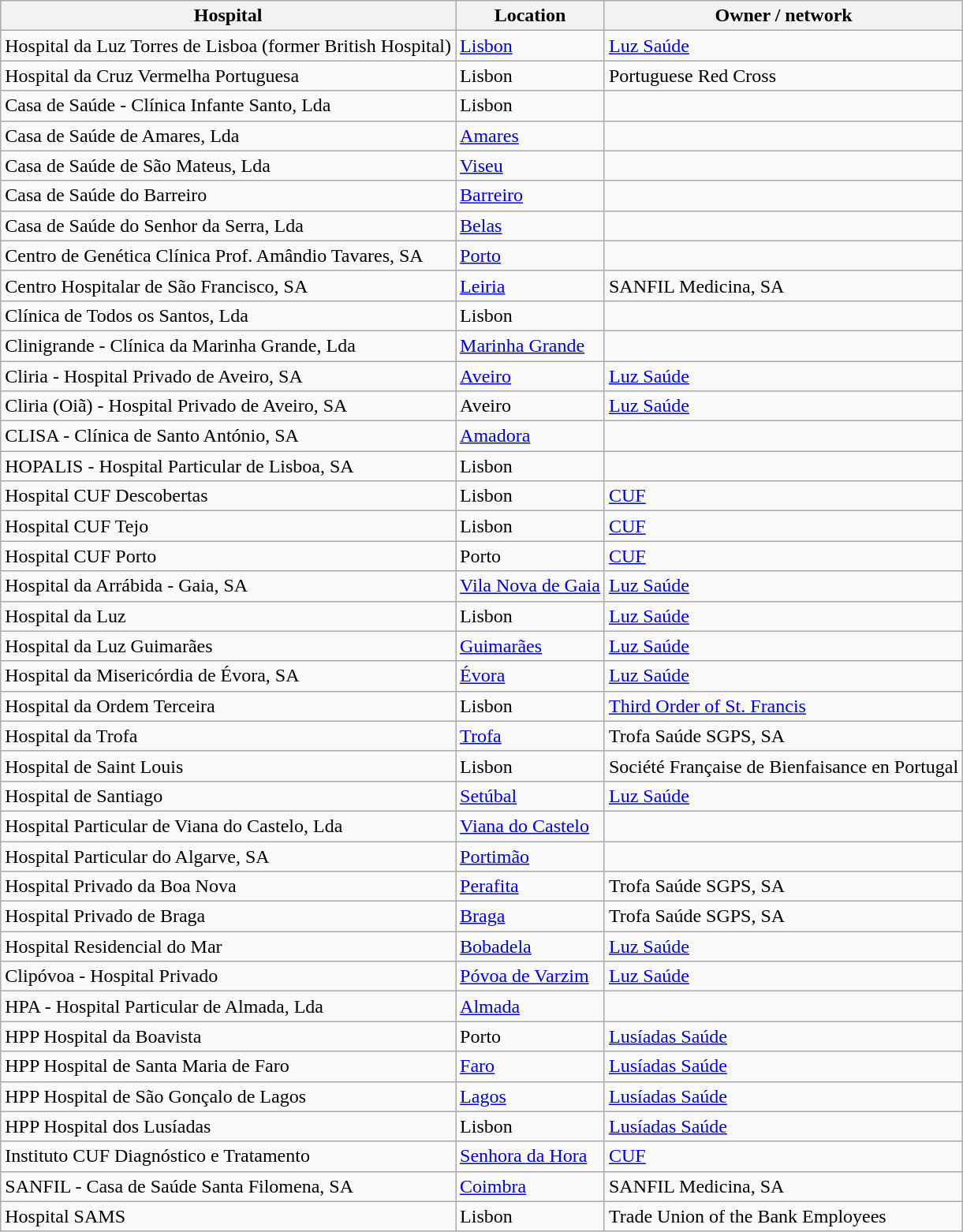<table class="wikitable">
<tr>
<th>Hospital</th>
<th>Location</th>
<th>Owner / network</th>
</tr>
<tr |>
<td>Hospital da Luz Torres de Lisboa (former British Hospital)</td>
<td><a href='#'>Lisbon</a></td>
<td><a href='#'>Luz Saúde</a></td>
</tr>
<tr |>
<td>Hospital da Cruz Vermelha Portuguesa</td>
<td>Lisbon</td>
<td>Portuguese Red Cross</td>
</tr>
<tr |>
<td>Casa de Saúde - Clínica Infante Santo, Lda</td>
<td>Lisbon</td>
<td></td>
</tr>
<tr |>
<td>Casa de Saúde de Amares, Lda</td>
<td><a href='#'>Amares</a></td>
<td></td>
</tr>
<tr |>
<td>Casa de Saúde de São Mateus, Lda</td>
<td><a href='#'>Viseu</a></td>
<td></td>
</tr>
<tr |>
<td>Casa de Saúde do Barreiro</td>
<td><a href='#'>Barreiro</a></td>
<td></td>
</tr>
<tr |>
<td>Casa de Saúde do Senhor da Serra, Lda</td>
<td><a href='#'>Belas</a></td>
<td></td>
</tr>
<tr |>
<td>Centro de Genética Clínica Prof. Amândio Tavares, SA</td>
<td><a href='#'>Porto</a></td>
<td></td>
</tr>
<tr |>
<td>Centro Hospitalar de São Francisco, SA</td>
<td><a href='#'>Leiria</a></td>
<td>SANFIL Medicina, SA</td>
</tr>
<tr |>
<td>Clínica de Todos os Santos, Lda</td>
<td>Lisbon</td>
<td></td>
</tr>
<tr |>
<td>Clinigrande - Clínica da Marinha Grande, Lda</td>
<td><a href='#'>Marinha Grande</a></td>
<td></td>
</tr>
<tr |>
<td>Cliria - Hospital Privado de Aveiro, SA</td>
<td><a href='#'>Aveiro</a></td>
<td><a href='#'>Luz Saúde</a></td>
</tr>
<tr |>
<td>Cliria (Oiã) - Hospital Privado de Aveiro, SA</td>
<td>Aveiro</td>
<td><a href='#'>Luz Saúde</a></td>
</tr>
<tr |>
<td>CLISA - Clínica de Santo António, SA</td>
<td><a href='#'>Amadora</a></td>
<td></td>
</tr>
<tr |>
<td>HOPALIS - Hospital Particular de Lisboa, SA</td>
<td>Lisbon</td>
<td></td>
</tr>
<tr |>
<td>Hospital CUF Descobertas</td>
<td>Lisbon</td>
<td><a href='#'>CUF</a></td>
</tr>
<tr |>
<td>Hospital CUF Tejo</td>
<td>Lisbon</td>
<td><a href='#'>CUF</a></td>
</tr>
<tr |>
<td>Hospital CUF Porto</td>
<td>Porto</td>
<td><a href='#'>CUF</a></td>
</tr>
<tr |>
<td>Hospital da Arrábida - Gaia, SA</td>
<td><a href='#'>Vila Nova de Gaia</a></td>
<td><a href='#'>Luz Saúde</a></td>
</tr>
<tr |>
<td>Hospital da Luz</td>
<td>Lisbon</td>
<td><a href='#'>Luz Saúde</a></td>
</tr>
<tr |>
<td>Hospital da Luz Guimarães</td>
<td><a href='#'>Guimarães</a></td>
<td><a href='#'>Luz Saúde</a></td>
</tr>
<tr |>
<td>Hospital da Misericórdia de Évora, SA</td>
<td><a href='#'>Évora</a></td>
<td><a href='#'>Luz Saúde</a></td>
</tr>
<tr |>
<td>Hospital da Ordem Terceira</td>
<td>Lisbon</td>
<td><a href='#'>Third Order of St. Francis</a></td>
</tr>
<tr |>
<td>Hospital da Trofa</td>
<td><a href='#'>Trofa</a></td>
<td>Trofa Saúde SGPS, SA</td>
</tr>
<tr |>
<td>Hospital de Saint Louis</td>
<td>Lisbon</td>
<td>Société Française de Bienfaisance en Portugal</td>
</tr>
<tr |>
<td>Hospital de Santiago</td>
<td><a href='#'>Setúbal</a></td>
<td><a href='#'>Luz Saúde</a></td>
</tr>
<tr |>
<td>Hospital Particular de Viana do Castelo, Lda</td>
<td><a href='#'>Viana do Castelo</a></td>
<td></td>
</tr>
<tr |>
<td>Hospital Particular do Algarve, SA</td>
<td><a href='#'>Portimão</a></td>
<td></td>
</tr>
<tr |>
<td>Hospital Privado da Boa Nova</td>
<td><a href='#'>Perafita</a></td>
<td>Trofa Saúde SGPS, SA</td>
</tr>
<tr |>
<td>Hospital Privado de Braga</td>
<td><a href='#'>Braga</a></td>
<td>Trofa Saúde SGPS, SA</td>
</tr>
<tr |>
<td>Hospital Residencial do Mar</td>
<td><a href='#'>Bobadela</a></td>
<td><a href='#'>Luz Saúde</a></td>
</tr>
<tr |>
<td>Clipóvoa - Hospital Privado</td>
<td><a href='#'>Póvoa de Varzim</a></td>
<td><a href='#'>Luz Saúde</a></td>
</tr>
<tr |>
<td>HPA - Hospital Particular de Almada, Lda</td>
<td><a href='#'>Almada</a></td>
<td></td>
</tr>
<tr |>
<td>HPP Hospital da Boavista</td>
<td>Porto</td>
<td><a href='#'>Lusíadas Saúde</a></td>
</tr>
<tr |>
<td>HPP Hospital de Santa Maria de Faro</td>
<td><a href='#'>Faro</a></td>
<td><a href='#'>Lusíadas Saúde</a></td>
</tr>
<tr |>
<td>HPP Hospital de São Gonçalo de Lagos</td>
<td><a href='#'>Lagos</a></td>
<td><a href='#'>Lusíadas Saúde</a></td>
</tr>
<tr |>
<td>HPP Hospital dos Lusíadas</td>
<td>Lisbon</td>
<td><a href='#'>Lusíadas Saúde</a></td>
</tr>
<tr |>
<td>Instituto CUF Diagnóstico e Tratamento</td>
<td><a href='#'>Senhora da Hora</a></td>
<td><a href='#'>CUF</a></td>
</tr>
<tr |>
<td>SANFIL - Casa de Saúde Santa Filomena, SA</td>
<td><a href='#'>Coimbra</a></td>
<td>SANFIL Medicina, SA</td>
</tr>
<tr |>
<td>Hospital SAMS</td>
<td>Lisbon</td>
<td>Trade Union of the Bank Employees</td>
</tr>
</table>
